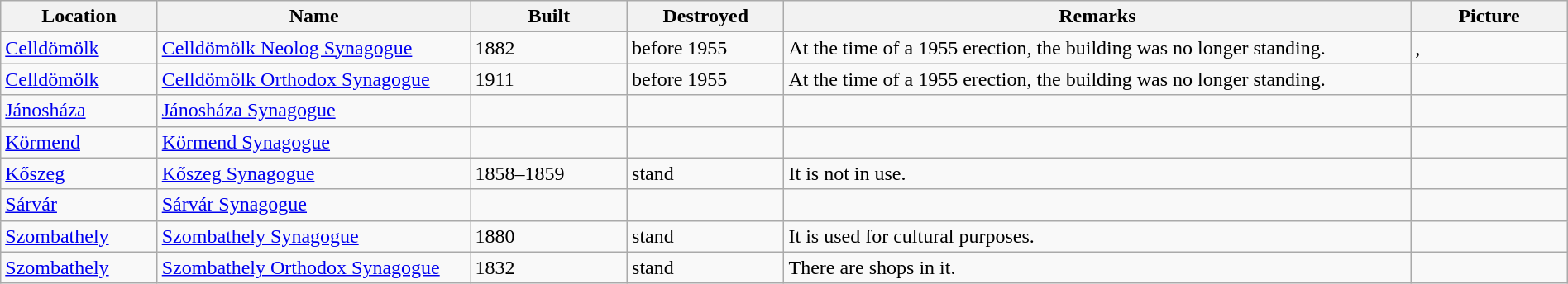<table class="wikitable sortable" width="100%">
<tr>
<th width="10%">Location</th>
<th width="20%">Name</th>
<th width="10%">Built</th>
<th width="10%">Destroyed</th>
<th width="40%" class="unsortable">Remarks</th>
<th width="10%" class="unsortable">Picture</th>
</tr>
<tr>
<td><a href='#'>Celldömölk</a></td>
<td><a href='#'>Celldömölk Neolog Synagogue</a></td>
<td>1882</td>
<td>before 1955</td>
<td>At the time of a 1955 erection, the building was no longer standing.</td>
<td>, </td>
</tr>
<tr>
<td><a href='#'>Celldömölk</a></td>
<td><a href='#'>Celldömölk Orthodox Synagogue</a></td>
<td>1911</td>
<td>before 1955</td>
<td>At the time of a 1955 erection, the building was no longer standing.</td>
<td></td>
</tr>
<tr>
<td><a href='#'>Jánosháza</a></td>
<td><a href='#'>Jánosháza Synagogue</a></td>
<td></td>
<td></td>
<td></td>
<td></td>
</tr>
<tr>
<td><a href='#'>Körmend</a></td>
<td><a href='#'>Körmend Synagogue</a></td>
<td></td>
<td></td>
<td></td>
<td></td>
</tr>
<tr>
<td><a href='#'>Kőszeg</a></td>
<td><a href='#'>Kőszeg Synagogue</a></td>
<td>1858–1859</td>
<td>stand</td>
<td>It is not in use.</td>
<td></td>
</tr>
<tr>
<td><a href='#'>Sárvár</a></td>
<td><a href='#'>Sárvár Synagogue</a></td>
<td></td>
<td></td>
<td></td>
<td></td>
</tr>
<tr>
<td><a href='#'>Szombathely</a></td>
<td><a href='#'>Szombathely Synagogue</a></td>
<td>1880</td>
<td>stand</td>
<td>It is used for cultural purposes.</td>
<td></td>
</tr>
<tr>
<td><a href='#'>Szombathely</a></td>
<td><a href='#'>Szombathely Orthodox Synagogue</a></td>
<td>1832</td>
<td>stand</td>
<td>There are shops in it.</td>
<td></td>
</tr>
</table>
